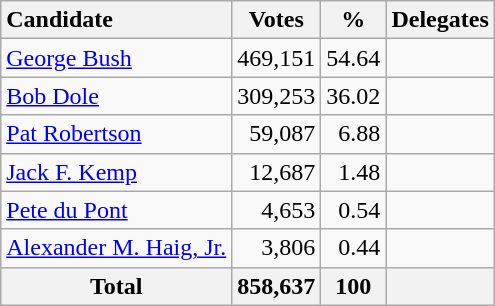<table class="wikitable sortable plainrowheaders" style="text-align:right;">
<tr>
<th style="text-align:left;">Candidate</th>
<th>Votes</th>
<th>%</th>
<th>Delegates</th>
</tr>
<tr>
<td style="text-align:left;"><a href='#'>George Bush</a></td>
<td>469,151</td>
<td>54.64</td>
<td style="text-align:center;"></td>
</tr>
<tr>
<td style="text-align:left;"><a href='#'>Bob Dole</a></td>
<td>309,253</td>
<td>36.02</td>
<td style="text-align:center;"></td>
</tr>
<tr>
<td style="text-align:left;"><a href='#'>Pat Robertson</a></td>
<td>59,087</td>
<td>6.88</td>
<td style="text-align:center;"></td>
</tr>
<tr>
<td style="text-align:left;"><a href='#'>Jack F. Kemp</a> </td>
<td>12,687</td>
<td>1.48</td>
<td style="text-align:center;"></td>
</tr>
<tr>
<td style="text-align:left;"><a href='#'>Pete du Pont</a> </td>
<td>4,653</td>
<td>0.54</td>
<td style="text-align:center;"></td>
</tr>
<tr>
<td style="text-align:left;"><a href='#'>Alexander M. Haig, Jr.</a> </td>
<td>3,806</td>
<td>0.44</td>
<td style="text-align:center;"></td>
</tr>
<tr class="sortbottom">
<th>Total</th>
<th>858,637</th>
<th>100</th>
<th></th>
</tr>
</table>
